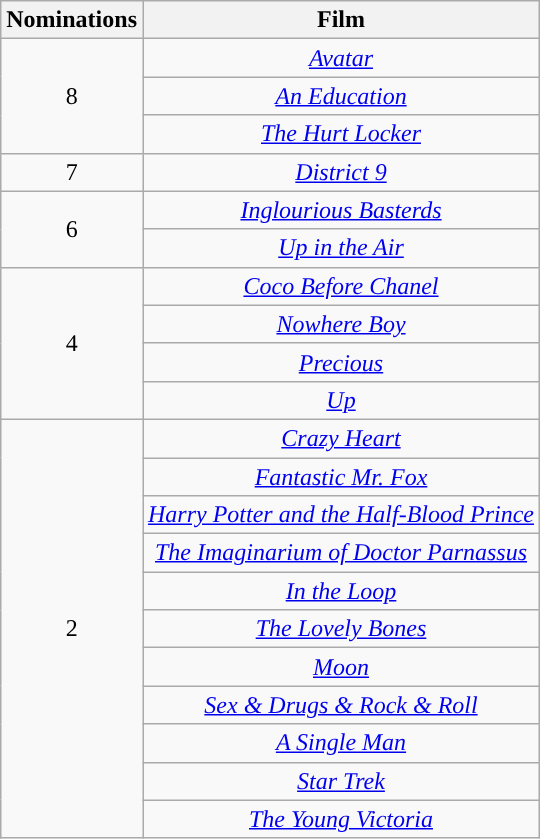<table class="wikitable" style="text-align:center;">
<tr>
<th style="background:">Nominations</th>
<th style="background:">Film</th>
</tr>
<tr>
<td rowspan="3">8</td>
<td><em><a href='#'>Avatar</a></em></td>
</tr>
<tr>
<td><em><a href='#'>An Education</a></em></td>
</tr>
<tr>
<td><em><a href='#'>The Hurt Locker</a></em></td>
</tr>
<tr>
<td>7</td>
<td><em><a href='#'>District 9</a></em></td>
</tr>
<tr>
<td rowspan="2">6</td>
<td><em><a href='#'>Inglourious Basterds</a></em></td>
</tr>
<tr>
<td><em><a href='#'>Up in the Air</a></em></td>
</tr>
<tr>
<td rowspan="4">4</td>
<td><em><a href='#'>Coco Before Chanel</a></em></td>
</tr>
<tr>
<td><em><a href='#'>Nowhere Boy</a></em></td>
</tr>
<tr>
<td><em><a href='#'>Precious</a></em></td>
</tr>
<tr>
<td><em><a href='#'>Up</a></em></td>
</tr>
<tr>
<td rowspan="11">2</td>
<td><em><a href='#'>Crazy Heart</a></em></td>
</tr>
<tr>
<td><em><a href='#'>Fantastic Mr. Fox</a></em></td>
</tr>
<tr>
<td><em><a href='#'>Harry Potter and the Half-Blood Prince</a></em></td>
</tr>
<tr>
<td><em><a href='#'>The Imaginarium of Doctor Parnassus</a></em></td>
</tr>
<tr>
<td><em><a href='#'>In the Loop</a></em></td>
</tr>
<tr>
<td><em><a href='#'>The Lovely Bones</a></em></td>
</tr>
<tr>
<td><em><a href='#'>Moon</a></em></td>
</tr>
<tr>
<td><em><a href='#'>Sex & Drugs & Rock & Roll</a></em></td>
</tr>
<tr>
<td><em><a href='#'>A Single Man</a></em></td>
</tr>
<tr>
<td><em><a href='#'>Star Trek</a></em></td>
</tr>
<tr>
<td><em><a href='#'>The Young Victoria</a></em></td>
</tr>
</table>
